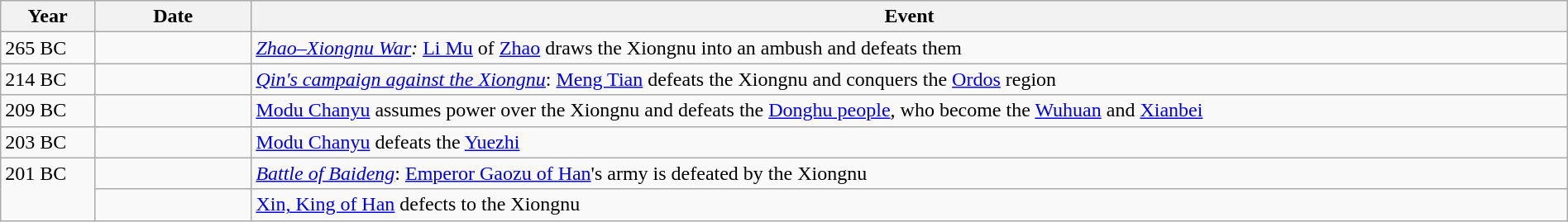<table class="wikitable" width="100%">
<tr>
<th style="width:6%">Year</th>
<th style="width:10%">Date</th>
<th>Event</th>
</tr>
<tr>
<td>265 BC</td>
<td></td>
<td><em><a href='#'>Zhao–Xiongnu War</a>:</em> <a href='#'>Li Mu</a> of <a href='#'>Zhao</a> draws the Xiongnu into an ambush and defeats them</td>
</tr>
<tr>
<td>214 BC</td>
<td></td>
<td><em><a href='#'>Qin's campaign against the Xiongnu</a></em>: <a href='#'>Meng Tian</a> defeats the Xiongnu and conquers the <a href='#'>Ordos</a> region</td>
</tr>
<tr>
<td>209 BC</td>
<td></td>
<td><a href='#'>Modu Chanyu</a> assumes power over the Xiongnu and defeats the <a href='#'>Donghu people</a>, who become the <a href='#'>Wuhuan</a> and <a href='#'>Xianbei</a></td>
</tr>
<tr>
<td>203 BC</td>
<td></td>
<td><a href='#'>Modu Chanyu</a> defeats the <a href='#'>Yuezhi</a></td>
</tr>
<tr>
<td rowspan="2" valign="top">201 BC</td>
<td></td>
<td><em><a href='#'>Battle of Baideng</a></em>: <a href='#'>Emperor Gaozu of Han</a>'s army is defeated by the Xiongnu</td>
</tr>
<tr>
<td></td>
<td><a href='#'>Xin, King of Han</a> defects to the Xiongnu</td>
</tr>
</table>
